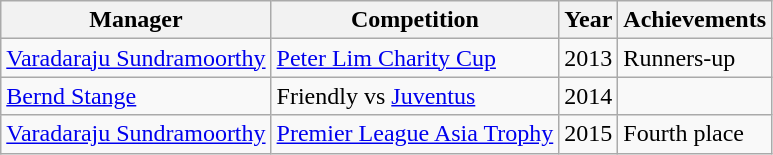<table class="wikitable">
<tr>
<th>Manager</th>
<th>Competition</th>
<th>Year</th>
<th>Achievements</th>
</tr>
<tr>
<td> <a href='#'>Varadaraju Sundramoorthy</a></td>
<td><a href='#'>Peter Lim Charity Cup</a></td>
<td>2013</td>
<td>Runners-up</td>
</tr>
<tr>
<td> <a href='#'>Bernd Stange</a></td>
<td>Friendly vs <a href='#'>Juventus</a></td>
<td>2014</td>
<td></td>
</tr>
<tr>
<td> <a href='#'>Varadaraju Sundramoorthy</a></td>
<td><a href='#'>Premier League Asia Trophy</a></td>
<td>2015</td>
<td>Fourth place</td>
</tr>
</table>
